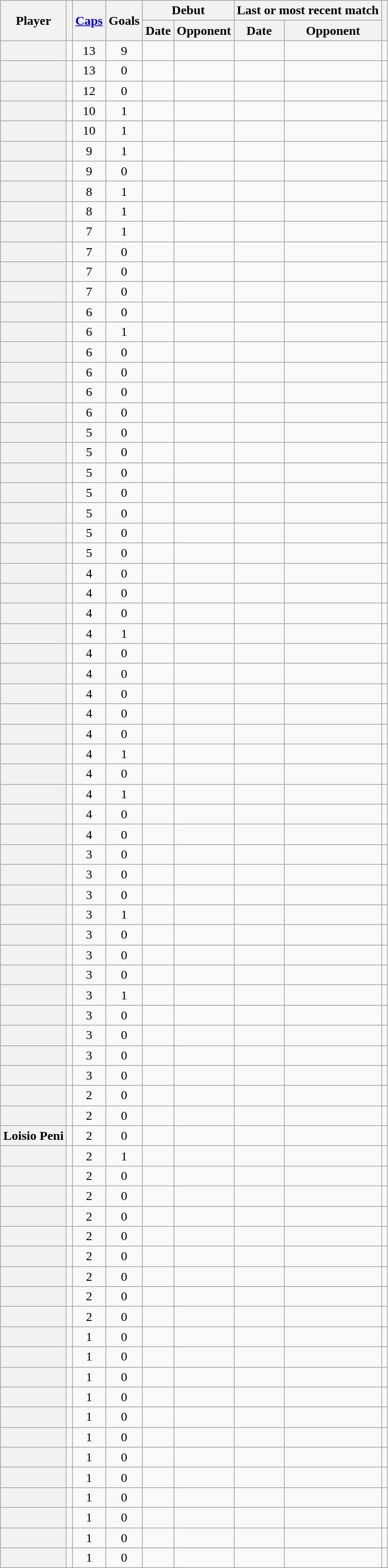<table class="wikitable plainrowheaders sortable" style=text-align:center>
<tr>
<th scope=col rowspan=2>Player</th>
<th scope=col rowspan=2></th>
<th scope=col rowspan=2><a href='#'>Caps</a></th>
<th scope=col rowspan=2>Goals</th>
<th scope=col colspan=2>Debut</th>
<th scope=col colspan=2>Last or most recent match</th>
<th scope=col rowspan=2 class=unsortable></th>
</tr>
<tr class=unsortable>
<th scope=col>Date</th>
<th scope=col>Opponent</th>
<th scope=col>Date</th>
<th scope=col>Opponent</th>
</tr>
<tr>
<th scope=row></th>
<td></td>
<td>13</td>
<td>9</td>
<td align=left></td>
<td align=left></td>
<td align=left></td>
<td align=left></td>
<td></td>
</tr>
<tr>
<th scope=row></th>
<td></td>
<td>13</td>
<td>0</td>
<td align=left></td>
<td align=left></td>
<td align=left></td>
<td align=left></td>
<td></td>
</tr>
<tr>
<th scope=row></th>
<td></td>
<td>12</td>
<td>0</td>
<td align=left></td>
<td align=left></td>
<td align=left></td>
<td align=left></td>
<td></td>
</tr>
<tr>
<th scope=row></th>
<td></td>
<td>10</td>
<td>1</td>
<td align=left></td>
<td align=left></td>
<td align=left></td>
<td align=left></td>
<td></td>
</tr>
<tr>
<th scope=row></th>
<td></td>
<td>10</td>
<td>1</td>
<td align=left></td>
<td align=left></td>
<td align=left></td>
<td align=left></td>
<td></td>
</tr>
<tr>
<th scope=row></th>
<td></td>
<td>9</td>
<td>1</td>
<td align=left></td>
<td align=left></td>
<td align=left></td>
<td align=left></td>
<td></td>
</tr>
<tr>
<th scope=row></th>
<td></td>
<td>9</td>
<td>0</td>
<td align=left></td>
<td align=left></td>
<td align=left></td>
<td align=left></td>
<td></td>
</tr>
<tr>
<th scope=row></th>
<td></td>
<td>8</td>
<td>1</td>
<td align=left></td>
<td align=left></td>
<td align=left></td>
<td align=left></td>
<td></td>
</tr>
<tr>
<th scope=row></th>
<td></td>
<td>8</td>
<td>1</td>
<td align=left></td>
<td align=left></td>
<td align=left></td>
<td align=left></td>
<td></td>
</tr>
<tr>
<th scope=row></th>
<td></td>
<td>7</td>
<td>1</td>
<td align=left></td>
<td align=left></td>
<td align=left></td>
<td align=left></td>
<td></td>
</tr>
<tr>
<th scope=row></th>
<td></td>
<td>7</td>
<td>0</td>
<td align=left></td>
<td align=left></td>
<td align=left></td>
<td align=left></td>
<td></td>
</tr>
<tr>
<th scope=row></th>
<td></td>
<td>7</td>
<td>0</td>
<td align=left></td>
<td align=left></td>
<td align=left></td>
<td align=left></td>
<td></td>
</tr>
<tr>
<th scope=row></th>
<td></td>
<td>7</td>
<td>0</td>
<td align=left></td>
<td align=left></td>
<td align=left></td>
<td align=left></td>
<td></td>
</tr>
<tr>
<th scope=row></th>
<td></td>
<td>6</td>
<td>0</td>
<td align=left></td>
<td align=left></td>
<td align=left></td>
<td align=left></td>
<td></td>
</tr>
<tr>
<th scope=row></th>
<td></td>
<td>6</td>
<td>1</td>
<td align=left></td>
<td align=left></td>
<td align=left></td>
<td align=left></td>
<td></td>
</tr>
<tr>
<th scope=row></th>
<td></td>
<td>6</td>
<td>0</td>
<td align=left></td>
<td align=left></td>
<td align=left></td>
<td align=left></td>
<td></td>
</tr>
<tr>
<th scope=row></th>
<td></td>
<td>6</td>
<td>0</td>
<td align=left></td>
<td align=left></td>
<td align=left></td>
<td align=left></td>
<td></td>
</tr>
<tr>
<th scope=row></th>
<td></td>
<td>6</td>
<td>0</td>
<td align=left></td>
<td align=left></td>
<td align=left></td>
<td align=left></td>
<td></td>
</tr>
<tr>
<th scope=row></th>
<td></td>
<td>6</td>
<td>0</td>
<td align=left></td>
<td align=left></td>
<td align=left></td>
<td align=left></td>
<td></td>
</tr>
<tr>
<th scope=row></th>
<td></td>
<td>5</td>
<td>0</td>
<td align=left></td>
<td align=left></td>
<td align=left></td>
<td align=left></td>
<td></td>
</tr>
<tr>
<th scope=row></th>
<td></td>
<td>5</td>
<td>0</td>
<td align=left></td>
<td align=left></td>
<td align=left></td>
<td align=left></td>
<td></td>
</tr>
<tr>
<th scope=row></th>
<td></td>
<td>5</td>
<td>0</td>
<td align=left></td>
<td align=left></td>
<td align=left></td>
<td align=left></td>
<td></td>
</tr>
<tr>
<th scope=row></th>
<td></td>
<td>5</td>
<td>0</td>
<td align=left></td>
<td align=left></td>
<td align=left></td>
<td align=left></td>
<td></td>
</tr>
<tr>
<th scope=row></th>
<td></td>
<td>5</td>
<td>0</td>
<td align=left></td>
<td align=left></td>
<td align=left></td>
<td align=left></td>
<td></td>
</tr>
<tr>
<th scope=row></th>
<td></td>
<td>5</td>
<td>0</td>
<td align=left></td>
<td align=left></td>
<td align=left></td>
<td align=left></td>
<td></td>
</tr>
<tr>
<th scope=row></th>
<td></td>
<td>5</td>
<td>0</td>
<td align=left></td>
<td align=left></td>
<td align=left></td>
<td align=left></td>
<td></td>
</tr>
<tr>
<th scope=row></th>
<td></td>
<td>4</td>
<td>0</td>
<td align=left></td>
<td align=left></td>
<td align=left></td>
<td align=left></td>
<td></td>
</tr>
<tr>
<th scope=row></th>
<td></td>
<td>4</td>
<td>0</td>
<td align=left></td>
<td align=left></td>
<td align=left></td>
<td align=left></td>
<td></td>
</tr>
<tr>
<th scope=row></th>
<td></td>
<td>4</td>
<td>0</td>
<td align=left></td>
<td align=left></td>
<td align=left></td>
<td align=left></td>
<td></td>
</tr>
<tr>
<th scope=row></th>
<td></td>
<td>4</td>
<td>1</td>
<td align=left></td>
<td align=left></td>
<td align=left></td>
<td align=left></td>
<td></td>
</tr>
<tr>
<th scope=row></th>
<td></td>
<td>4</td>
<td>0</td>
<td align=left></td>
<td align=left></td>
<td align=left></td>
<td align=left></td>
<td></td>
</tr>
<tr>
<th scope=row></th>
<td></td>
<td>4</td>
<td>0</td>
<td align=left></td>
<td align=left></td>
<td align=left></td>
<td align=left></td>
<td></td>
</tr>
<tr>
<th scope=row></th>
<td></td>
<td>4</td>
<td>0</td>
<td align=left></td>
<td align=left></td>
<td align=left></td>
<td align=left></td>
<td></td>
</tr>
<tr>
<th scope=row></th>
<td></td>
<td>4</td>
<td>0</td>
<td align=left></td>
<td align=left></td>
<td align=left></td>
<td align=left></td>
<td></td>
</tr>
<tr>
<th scope=row></th>
<td></td>
<td>4</td>
<td>0</td>
<td align=left></td>
<td align=left></td>
<td align=left></td>
<td align=left></td>
<td></td>
</tr>
<tr>
<th scope=row></th>
<td></td>
<td>4</td>
<td>1</td>
<td align=left></td>
<td align=left></td>
<td align=left></td>
<td align=left></td>
<td></td>
</tr>
<tr>
<th scope=row></th>
<td></td>
<td>4</td>
<td>0</td>
<td align=left></td>
<td align=left></td>
<td align=left></td>
<td align=left></td>
<td></td>
</tr>
<tr>
<th scope=row></th>
<td></td>
<td>4</td>
<td>1</td>
<td align=left></td>
<td align=left></td>
<td align=left></td>
<td align=left></td>
<td></td>
</tr>
<tr>
<th scope=row></th>
<td></td>
<td>4</td>
<td>0</td>
<td align=left></td>
<td align=left></td>
<td align=left></td>
<td align=left></td>
<td></td>
</tr>
<tr>
<th scope=row></th>
<td></td>
<td>4</td>
<td>0</td>
<td align=left></td>
<td align=left></td>
<td align=left></td>
<td align=left></td>
<td></td>
</tr>
<tr>
<th scope=row></th>
<td></td>
<td>3</td>
<td>0</td>
<td align=left></td>
<td align=left></td>
<td align=left></td>
<td align=left></td>
<td></td>
</tr>
<tr>
<th scope=row></th>
<td></td>
<td>3</td>
<td>0</td>
<td align=left></td>
<td align=left></td>
<td align=left></td>
<td align=left></td>
<td></td>
</tr>
<tr>
<th scope=row></th>
<td></td>
<td>3</td>
<td>0</td>
<td align=left></td>
<td align=left></td>
<td align=left></td>
<td align=left></td>
<td></td>
</tr>
<tr>
<th scope=row></th>
<td></td>
<td>3</td>
<td>1</td>
<td align=left></td>
<td align=left></td>
<td align=left></td>
<td align=left></td>
<td></td>
</tr>
<tr>
<th scope=row></th>
<td></td>
<td>3</td>
<td>0</td>
<td align=left></td>
<td align=left></td>
<td align=left></td>
<td align=left></td>
<td></td>
</tr>
<tr>
<th scope=row></th>
<td></td>
<td>3</td>
<td>0</td>
<td align=left></td>
<td align=left></td>
<td align=left></td>
<td align=left></td>
<td></td>
</tr>
<tr>
<th scope=row></th>
<td></td>
<td>3</td>
<td>0</td>
<td align=left></td>
<td align=left></td>
<td align=left></td>
<td align=left></td>
<td></td>
</tr>
<tr>
<th scope=row></th>
<td></td>
<td>3</td>
<td>1</td>
<td align=left></td>
<td align=left></td>
<td align=left></td>
<td align=left></td>
<td></td>
</tr>
<tr>
<th scope=row></th>
<td></td>
<td>3</td>
<td>0</td>
<td align=left></td>
<td align=left></td>
<td align=left></td>
<td align=left></td>
<td></td>
</tr>
<tr>
<th scope=row></th>
<td></td>
<td>3</td>
<td>0</td>
<td align=left></td>
<td align=left></td>
<td align=left></td>
<td align=left></td>
<td></td>
</tr>
<tr>
<th scope=row></th>
<td></td>
<td>3</td>
<td>0</td>
<td align=left></td>
<td align=left></td>
<td align=left></td>
<td align=left></td>
<td></td>
</tr>
<tr>
<th scope=row></th>
<td></td>
<td>3</td>
<td>0</td>
<td align=left></td>
<td align=left></td>
<td align=left></td>
<td align=left></td>
<td></td>
</tr>
<tr>
<th scope=row></th>
<td></td>
<td>2</td>
<td>0</td>
<td align=left></td>
<td align=left></td>
<td align=left></td>
<td align=left></td>
<td></td>
</tr>
<tr>
<th scope=row></th>
<td></td>
<td>2</td>
<td>0</td>
<td align=left></td>
<td align=left></td>
<td align=left></td>
<td align=left></td>
<td></td>
</tr>
<tr>
<th scope=row>Loisio Peni</th>
<td></td>
<td>2</td>
<td>0</td>
<td align=left></td>
<td align=left></td>
<td align=left></td>
<td align=left></td>
<td></td>
</tr>
<tr>
<th scope=row></th>
<td></td>
<td>2</td>
<td>1</td>
<td align=left></td>
<td align=left></td>
<td align=left></td>
<td align=left></td>
<td></td>
</tr>
<tr>
<th scope=row></th>
<td></td>
<td>2</td>
<td>0</td>
<td align=left></td>
<td align=left></td>
<td align=left></td>
<td align=left></td>
<td></td>
</tr>
<tr>
<th scope=row></th>
<td></td>
<td>2</td>
<td>0</td>
<td align=left></td>
<td align=left></td>
<td align=left></td>
<td align=left></td>
<td></td>
</tr>
<tr>
<th scope=row></th>
<td></td>
<td>2</td>
<td>0</td>
<td align=left></td>
<td align=left></td>
<td align=left></td>
<td align=left></td>
<td></td>
</tr>
<tr>
<th scope=row></th>
<td></td>
<td>2</td>
<td>0</td>
<td align=left></td>
<td align=left></td>
<td align=left></td>
<td align=left></td>
<td></td>
</tr>
<tr>
<th scope=row></th>
<td></td>
<td>2</td>
<td>0</td>
<td align=left></td>
<td align=left></td>
<td align=left></td>
<td align=left></td>
<td></td>
</tr>
<tr>
<th scope=row></th>
<td></td>
<td>2</td>
<td>0</td>
<td align=left></td>
<td align=left></td>
<td align=left></td>
<td align=left></td>
<td></td>
</tr>
<tr>
<th scope=row></th>
<td></td>
<td>2</td>
<td>0</td>
<td align=left></td>
<td align=left></td>
<td align=left></td>
<td align=left></td>
<td></td>
</tr>
<tr>
<th scope=row></th>
<td></td>
<td>2</td>
<td>0</td>
<td align=left></td>
<td align=left></td>
<td align=left></td>
<td align=left></td>
<td></td>
</tr>
<tr>
<th scope=row></th>
<td></td>
<td>1</td>
<td>0</td>
<td align=left></td>
<td align=left></td>
<td align=left></td>
<td align=left></td>
<td></td>
</tr>
<tr>
<th scope=row></th>
<td></td>
<td>1</td>
<td>0</td>
<td align=left></td>
<td align=left></td>
<td align=left></td>
<td align=left></td>
<td></td>
</tr>
<tr>
<th scope=row></th>
<td></td>
<td>1</td>
<td>0</td>
<td align=left></td>
<td align=left></td>
<td align=left></td>
<td align=left></td>
<td></td>
</tr>
<tr>
<th scope=row></th>
<td></td>
<td>1</td>
<td>0</td>
<td align=left></td>
<td align=left></td>
<td align=left></td>
<td align=left></td>
<td></td>
</tr>
<tr>
<th scope=row></th>
<td></td>
<td>1</td>
<td>0</td>
<td align=left></td>
<td align=left></td>
<td align=left></td>
<td align=left></td>
<td></td>
</tr>
<tr>
<th scope=row></th>
<td></td>
<td>1</td>
<td>0</td>
<td align=left></td>
<td align=left></td>
<td align=left></td>
<td align=left></td>
<td></td>
</tr>
<tr>
<th scope=row></th>
<td></td>
<td>1</td>
<td>0</td>
<td align=left></td>
<td align=left></td>
<td align=left></td>
<td align=left></td>
<td></td>
</tr>
<tr>
<th scope=row></th>
<td></td>
<td>1</td>
<td>0</td>
<td align=left></td>
<td align=left></td>
<td align=left></td>
<td align=left></td>
<td></td>
</tr>
<tr>
<th scope=row></th>
<td></td>
<td>1</td>
<td>0</td>
<td align=left></td>
<td align=left></td>
<td align=left></td>
<td align=left></td>
<td></td>
</tr>
<tr>
<th scope=row></th>
<td></td>
<td>1</td>
<td>0</td>
<td align=left></td>
<td align=left></td>
<td align=left></td>
<td align=left></td>
<td></td>
</tr>
<tr>
<th scope=row></th>
<td></td>
<td>1</td>
<td>0</td>
<td align=left></td>
<td align=left></td>
<td align=left></td>
<td align=left></td>
<td></td>
</tr>
<tr>
<th scope=row></th>
<td></td>
<td>1</td>
<td>0</td>
<td align=left></td>
<td align=left></td>
<td align=left></td>
<td align=left></td>
<td></td>
</tr>
</table>
